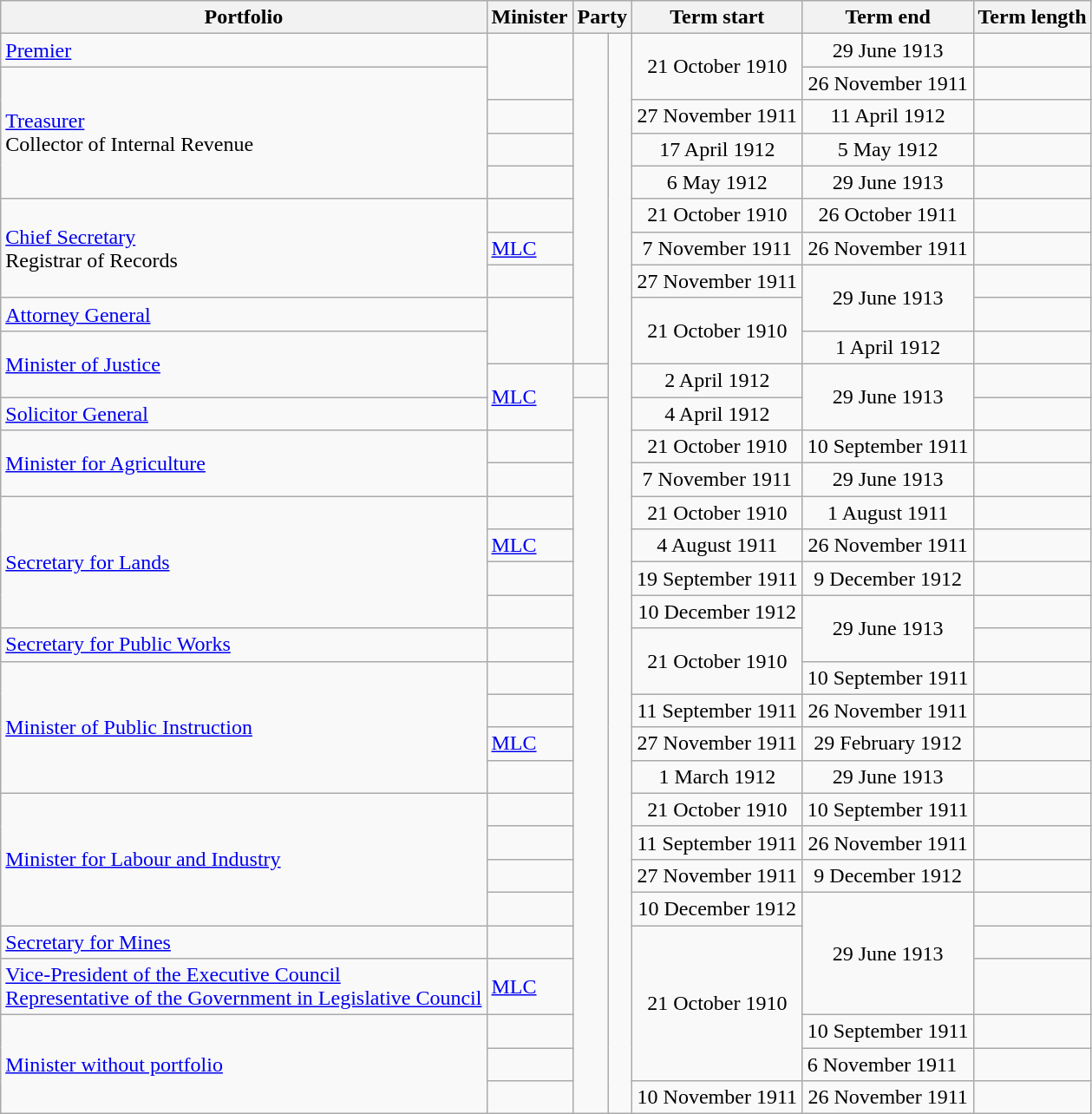<table class="wikitable sortable">
<tr>
<th>Portfolio</th>
<th>Minister</th>
<th colspan=2>Party</th>
<th>Term start</th>
<th>Term end</th>
<th>Term length</th>
</tr>
<tr>
<td><a href='#'>Premier</a></td>
<td rowspan="2"></td>
<td rowspan="10" > </td>
<td rowspan="32"></td>
<td rowspan="2" align="center">21 October 1910</td>
<td align="center">29 June 1913</td>
<td align="right"></td>
</tr>
<tr>
<td rowspan="4"><a href='#'>Treasurer</a><br>Collector of Internal Revenue</td>
<td align="center">26 November 1911</td>
<td align="right"></td>
</tr>
<tr>
<td></td>
<td align="center">27 November 1911</td>
<td align="center">11 April 1912</td>
<td align="right"></td>
</tr>
<tr>
<td></td>
<td align="center">17 April 1912</td>
<td align="center">5 May 1912</td>
<td align="right"></td>
</tr>
<tr>
<td></td>
<td align="center">6 May 1912</td>
<td align="center">29 June 1913</td>
<td align="right"></td>
</tr>
<tr>
<td rowspan="3"><a href='#'>Chief Secretary</a><br>Registrar of Records</td>
<td></td>
<td align="center">21 October 1910</td>
<td align="center">26 October 1911</td>
<td align="right"></td>
</tr>
<tr>
<td> <a href='#'>MLC</a></td>
<td align="center">7 November 1911</td>
<td align="center">26 November 1911</td>
<td align="right"></td>
</tr>
<tr>
<td></td>
<td align="center">27 November 1911</td>
<td rowspan="2" align="center">29 June 1913</td>
<td align="right"></td>
</tr>
<tr>
<td><a href='#'>Attorney General</a></td>
<td rowspan="2"></td>
<td rowspan="2" align="center">21 October 1910</td>
<td align="right"></td>
</tr>
<tr>
<td rowspan=2><a href='#'>Minister of Justice</a></td>
<td align="center">1 April 1912</td>
<td align="right"></td>
</tr>
<tr>
<td rowspan=2> <a href='#'>MLC</a></td>
<td> </td>
<td align=center>2 April 1912</td>
<td rowspan=2 align=center>29 June 1913</td>
<td align="right"></td>
</tr>
<tr>
<td><a href='#'>Solicitor General</a></td>
<td rowspan=21 > </td>
<td align=center>4 April 1912</td>
<td align=right></td>
</tr>
<tr>
<td rowspan="2"><a href='#'>Minister for Agriculture</a></td>
<td></td>
<td align="center">21 October 1910</td>
<td align="center">10 September 1911</td>
<td align="right"></td>
</tr>
<tr>
<td></td>
<td align="center">7 November 1911</td>
<td align="center">29 June 1913</td>
<td align="right"></td>
</tr>
<tr>
<td rowspan="4"><a href='#'>Secretary for Lands</a></td>
<td></td>
<td align="center">21 October 1910</td>
<td align="center">1 August 1911</td>
<td align="right"></td>
</tr>
<tr>
<td> <a href='#'>MLC</a></td>
<td align="center">4 August 1911</td>
<td align="center">26 November 1911</td>
<td align="right"></td>
</tr>
<tr>
<td></td>
<td align="center">19 September 1911</td>
<td align="center">9 December 1912</td>
<td align="right"></td>
</tr>
<tr>
<td></td>
<td align="center">10 December 1912</td>
<td rowspan="2" align="center">29 June 1913</td>
<td align="right"></td>
</tr>
<tr>
<td><a href='#'>Secretary for Public Works</a></td>
<td></td>
<td rowspan="2" align="center">21 October 1910</td>
<td align="right"></td>
</tr>
<tr>
<td rowspan="4"><a href='#'>Minister of Public Instruction</a></td>
<td></td>
<td align="center">10 September 1911</td>
<td align="right"></td>
</tr>
<tr>
<td></td>
<td align="center">11 September 1911</td>
<td align="center">26 November 1911</td>
<td align="right"></td>
</tr>
<tr>
<td> <a href='#'>MLC</a></td>
<td align="center">27 November 1911</td>
<td align="center">29 February 1912</td>
<td align="right"></td>
</tr>
<tr>
<td></td>
<td align="center">1 March 1912</td>
<td align="center">29 June 1913</td>
<td align="right"></td>
</tr>
<tr>
<td rowspan="4"><a href='#'>Minister for Labour and Industry</a></td>
<td></td>
<td align="center">21 October 1910</td>
<td align="center">10 September 1911</td>
<td align="right"></td>
</tr>
<tr>
<td></td>
<td align="center">11 September 1911</td>
<td align="center">26 November 1911</td>
<td align="right"></td>
</tr>
<tr>
<td></td>
<td align="center">27 November 1911</td>
<td align="center">9 December 1912</td>
<td align="right"></td>
</tr>
<tr>
<td></td>
<td align="center">10 December 1912</td>
<td rowspan="3" align="center">29 June 1913</td>
<td align="right"></td>
</tr>
<tr>
<td><a href='#'>Secretary for Mines</a></td>
<td></td>
<td rowspan="4" align="center">21 October 1910</td>
<td align="right"></td>
</tr>
<tr>
<td><a href='#'>Vice-President of the Executive Council</a><br><a href='#'>Representative of the Government in Legislative Council</a></td>
<td> <a href='#'>MLC</a></td>
<td align="right"></td>
</tr>
<tr>
<td rowspan="3"><a href='#'>Minister without portfolio</a></td>
<td></td>
<td align="center">10 September 1911</td>
<td align="right"></td>
</tr>
<tr>
<td></td>
<td>6 November 1911</td>
<td align="right"></td>
</tr>
<tr>
<td></td>
<td align="center">10 November 1911</td>
<td align="center">26 November 1911</td>
<td align="right"></td>
</tr>
</table>
